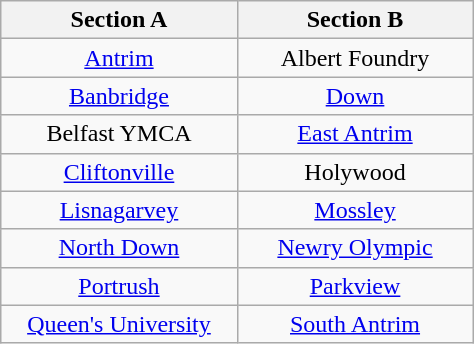<table class="wikitable" style="margin: 1em auto 1em auto">
<tr>
<th width="150">Section A</th>
<th width="150">Section B</th>
</tr>
<tr>
<td align=center><a href='#'>Antrim</a></td>
<td align=center>Albert Foundry</td>
</tr>
<tr>
<td align=center><a href='#'>Banbridge</a></td>
<td align=center><a href='#'>Down</a></td>
</tr>
<tr>
<td align=center>Belfast YMCA</td>
<td align=center><a href='#'>East Antrim</a></td>
</tr>
<tr>
<td align=center><a href='#'>Cliftonville</a></td>
<td align=center>Holywood</td>
</tr>
<tr>
<td align=center><a href='#'>Lisnagarvey</a></td>
<td align=center><a href='#'>Mossley</a></td>
</tr>
<tr>
<td align=center><a href='#'>North Down</a></td>
<td align=center><a href='#'>Newry Olympic</a></td>
</tr>
<tr>
<td align=center><a href='#'>Portrush</a></td>
<td align=center><a href='#'>Parkview</a></td>
</tr>
<tr>
<td align=center><a href='#'>Queen's University</a></td>
<td align=center><a href='#'>South Antrim</a></td>
</tr>
</table>
